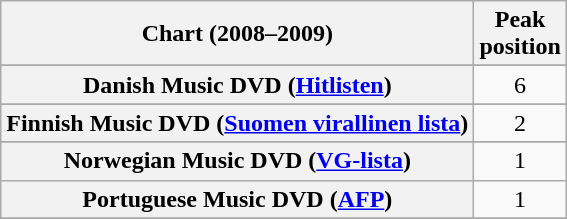<table class="wikitable sortable plainrowheaders" style="text-align:center">
<tr>
<th scope="col">Chart (2008–2009)</th>
<th scope="col">Peak<br>position</th>
</tr>
<tr>
</tr>
<tr>
<th scope="row">Danish Music DVD (<a href='#'>Hitlisten</a>)</th>
<td>6</td>
</tr>
<tr>
</tr>
<tr>
<th scope="row">Finnish Music DVD (<a href='#'>Suomen virallinen lista</a>)</th>
<td>2</td>
</tr>
<tr>
</tr>
<tr>
<th scope="row">Norwegian Music DVD (<a href='#'>VG-lista</a>)</th>
<td>1</td>
</tr>
<tr>
<th scope="row">Portuguese Music DVD (<a href='#'>AFP</a>)</th>
<td>1</td>
</tr>
<tr>
</tr>
<tr>
</tr>
<tr>
</tr>
</table>
